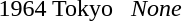<table>
<tr>
<td>1964 Tokyo <br></td>
<td></td>
<td></td>
<td><em>None</em></td>
</tr>
</table>
